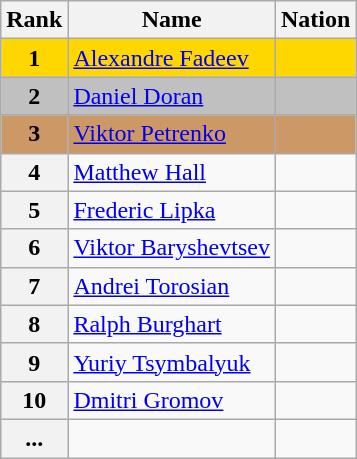<table class="wikitable">
<tr>
<th>Rank</th>
<th>Name</th>
<th>Nation</th>
</tr>
<tr bgcolor="gold">
<td align="center"><strong>1</strong></td>
<td><a href='#'>Alexandre Fadeev</a></td>
<td></td>
</tr>
<tr bgcolor="silver">
<td align="center"><strong>2</strong></td>
<td><a href='#'>Daniel Doran</a></td>
<td></td>
</tr>
<tr bgcolor="cc9966">
<td align="center"><strong>3</strong></td>
<td><a href='#'>Viktor Petrenko</a></td>
<td></td>
</tr>
<tr>
<th>4</th>
<td><a href='#'>Matthew Hall</a></td>
<td></td>
</tr>
<tr>
<th>5</th>
<td><a href='#'>Frederic Lipka</a></td>
<td></td>
</tr>
<tr>
<th>6</th>
<td><a href='#'>Viktor Baryshevtsev</a></td>
<td></td>
</tr>
<tr>
<th>7</th>
<td><a href='#'>Andrei Torosian</a></td>
<td></td>
</tr>
<tr>
<th>8</th>
<td><a href='#'>Ralph Burghart</a></td>
<td></td>
</tr>
<tr>
<th>9</th>
<td><a href='#'>Yuriy Tsymbalyuk</a></td>
<td></td>
</tr>
<tr>
<th>10</th>
<td><a href='#'>Dmitri Gromov</a></td>
<td></td>
</tr>
<tr>
<th>...</th>
<td></td>
<td></td>
</tr>
</table>
